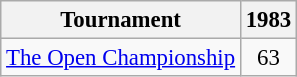<table class="wikitable" style="font-size:95%;text-align:center;">
<tr>
<th>Tournament</th>
<th>1983</th>
</tr>
<tr>
<td align="left"><a href='#'>The Open Championship</a></td>
<td>63</td>
</tr>
</table>
